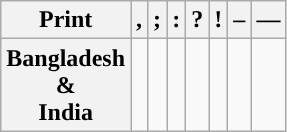<table class="wikitable">
<tr>
<th>Print</th>
<th>,</th>
<th>;</th>
<th>:</th>
<th>?</th>
<th>!</th>
<th>–</th>
<th>—</th>
</tr>
<tr>
<th>Bangladesh<br>&<br>India</th>
<td></td>
<td></td>
<td></td>
<td></td>
<td></td>
<td></td>
<td rowspan=2></td>
</tr>
</table>
